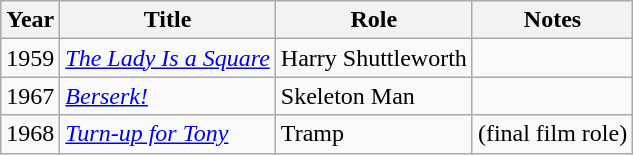<table class="wikitable">
<tr>
<th>Year</th>
<th>Title</th>
<th>Role</th>
<th>Notes</th>
</tr>
<tr>
<td>1959</td>
<td><em><a href='#'>The Lady Is a Square</a></em></td>
<td>Harry Shuttleworth</td>
<td></td>
</tr>
<tr>
<td>1967</td>
<td><em><a href='#'>Berserk!</a></em></td>
<td>Skeleton Man</td>
<td></td>
</tr>
<tr>
<td>1968</td>
<td><em><a href='#'>Turn-up for Tony</a></em></td>
<td>Tramp</td>
<td>(final film role)</td>
</tr>
</table>
